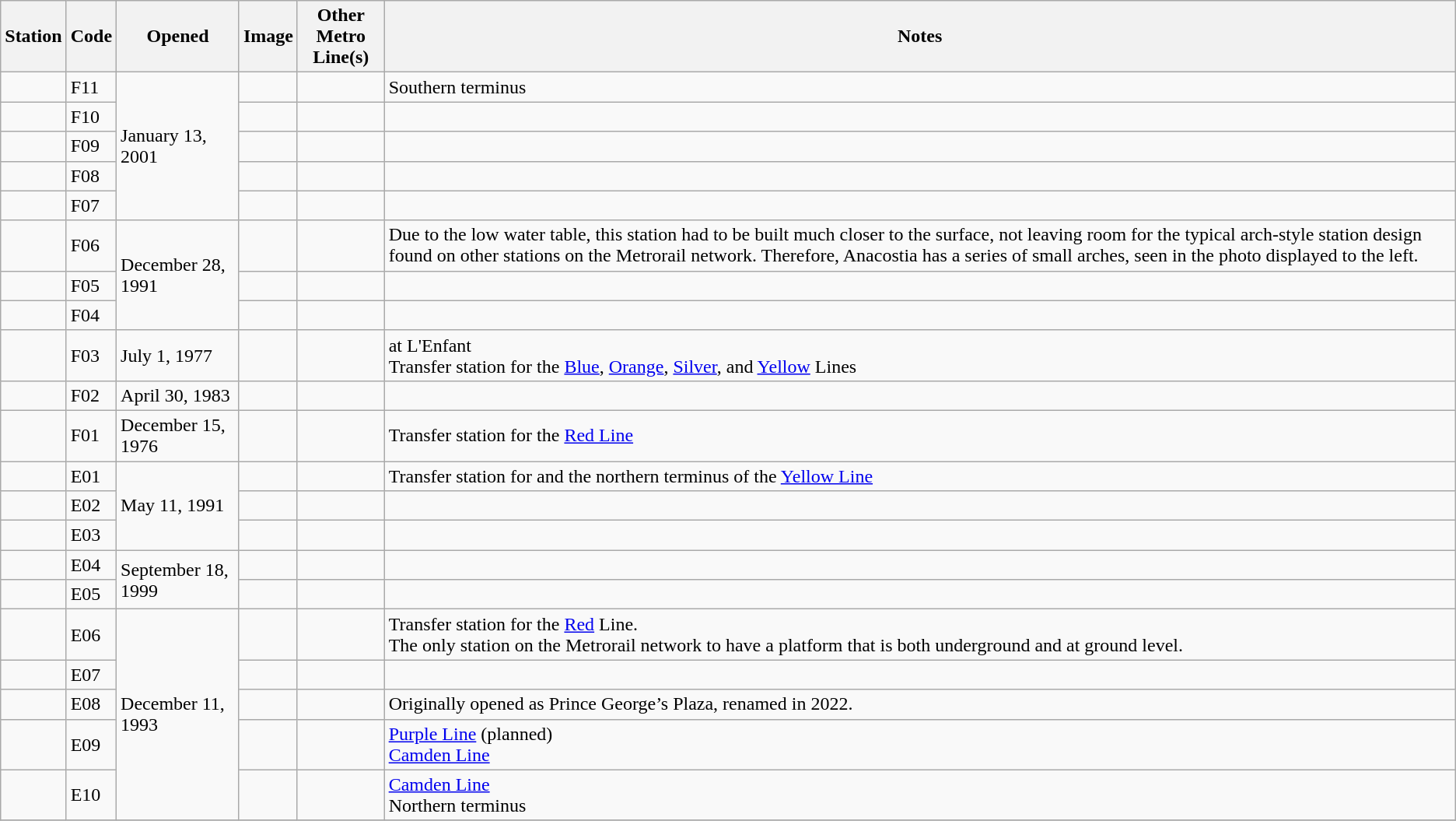<table class="wikitable">
<tr>
<th>Station</th>
<th>Code</th>
<th>Opened</th>
<th>Image</th>
<th>Other Metro<br>Line(s)</th>
<th>Notes</th>
</tr>
<tr>
<td></td>
<td>F11</td>
<td rowspan="5">January 13, 2001</td>
<td></td>
<td></td>
<td>Southern terminus</td>
</tr>
<tr>
<td></td>
<td>F10</td>
<td></td>
<td></td>
<td></td>
</tr>
<tr>
<td></td>
<td>F09</td>
<td></td>
<td></td>
<td></td>
</tr>
<tr>
<td></td>
<td>F08</td>
<td></td>
<td></td>
<td></td>
</tr>
<tr>
<td></td>
<td>F07</td>
<td></td>
<td></td>
<td></td>
</tr>
<tr>
<td></td>
<td>F06</td>
<td rowspan="3">December 28, 1991</td>
<td></td>
<td></td>
<td>Due to the low water table, this station had to be built much closer to the surface, not leaving room for the typical arch-style station design found on other stations on the Metrorail network. Therefore, Anacostia has a series of small arches, seen in the photo displayed to the left.</td>
</tr>
<tr>
<td></td>
<td>F05</td>
<td></td>
<td></td>
<td></td>
</tr>
<tr>
<td></td>
<td>F04</td>
<td></td>
<td></td>
<td></td>
</tr>
<tr>
<td></td>
<td>F03</td>
<td>July 1, 1977</td>
<td></td>
<td>   </td>
<td> at L'Enfant <br> Transfer station for the <a href='#'>Blue</a>, <a href='#'>Orange</a>, <a href='#'>Silver</a>, and <a href='#'>Yellow</a> Lines</td>
</tr>
<tr>
<td></td>
<td>F02</td>
<td>April 30, 1983</td>
<td></td>
<td></td>
</tr>
<tr>
<td></td>
<td>F01</td>
<td>December 15, 1976</td>
<td></td>
<td> </td>
<td>Transfer station for the <a href='#'>Red Line</a></td>
</tr>
<tr>
<td></td>
<td>E01</td>
<td rowspan="3">May 11, 1991</td>
<td></td>
<td></td>
<td>Transfer station for and the northern terminus of the <a href='#'>Yellow Line</a></td>
</tr>
<tr>
<td></td>
<td>E02</td>
<td></td>
<td></td>
<td></td>
</tr>
<tr>
<td></td>
<td>E03</td>
<td></td>
<td></td>
<td></td>
</tr>
<tr>
<td></td>
<td>E04</td>
<td rowspan="2">September 18, 1999</td>
<td></td>
<td></td>
<td></td>
</tr>
<tr>
<td></td>
<td>E05</td>
<td></td>
<td></td>
<td></td>
</tr>
<tr>
<td></td>
<td>E06</td>
<td rowspan="5">December 11, 1993</td>
<td></td>
<td></td>
<td>Transfer station for the <a href='#'>Red</a> Line.<br>The only station on the Metrorail network to have a platform that is both underground and at ground level.</td>
</tr>
<tr>
<td></td>
<td>E07</td>
<td></td>
<td></td>
<td></td>
</tr>
<tr>
<td></td>
<td>E08</td>
<td></td>
<td></td>
<td>Originally opened as Prince George’s Plaza, renamed in 2022.</td>
</tr>
<tr>
<td></td>
<td>E09</td>
<td></td>
<td></td>
<td> <a href='#'>Purple Line</a> (planned)<br> <a href='#'>Camden Line</a></td>
</tr>
<tr>
<td></td>
<td>E10</td>
<td></td>
<td></td>
<td> <a href='#'>Camden Line</a> <br> Northern terminus</td>
</tr>
<tr>
</tr>
</table>
